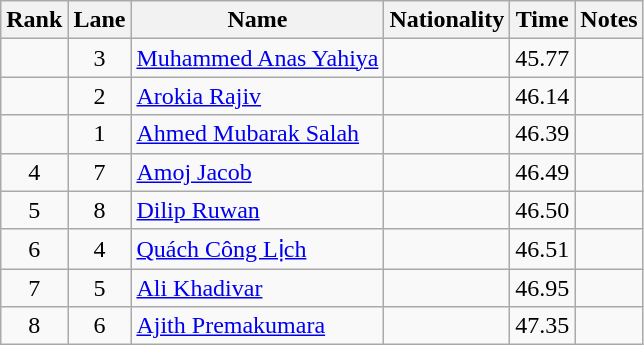<table class="wikitable sortable" style="text-align:center">
<tr>
<th>Rank</th>
<th>Lane</th>
<th>Name</th>
<th>Nationality</th>
<th>Time</th>
<th>Notes</th>
</tr>
<tr>
<td></td>
<td>3</td>
<td align=left><a href='#'>Muhammed Anas Yahiya</a></td>
<td align=left></td>
<td>45.77</td>
<td></td>
</tr>
<tr>
<td></td>
<td>2</td>
<td align=left><a href='#'>Arokia Rajiv</a></td>
<td align=left></td>
<td>46.14</td>
<td></td>
</tr>
<tr>
<td></td>
<td>1</td>
<td align=left><a href='#'>Ahmed Mubarak Salah</a></td>
<td align=left></td>
<td>46.39</td>
<td></td>
</tr>
<tr>
<td>4</td>
<td>7</td>
<td align=left><a href='#'>Amoj Jacob</a></td>
<td align=left></td>
<td>46.49</td>
<td></td>
</tr>
<tr>
<td>5</td>
<td>8</td>
<td align=left><a href='#'>Dilip Ruwan</a></td>
<td align=left></td>
<td>46.50</td>
<td></td>
</tr>
<tr>
<td>6</td>
<td>4</td>
<td align=left><a href='#'>Quách Công Lịch</a></td>
<td align=left></td>
<td>46.51</td>
<td></td>
</tr>
<tr>
<td>7</td>
<td>5</td>
<td align=left><a href='#'>Ali Khadivar</a></td>
<td align=left></td>
<td>46.95</td>
<td></td>
</tr>
<tr>
<td>8</td>
<td>6</td>
<td align=left><a href='#'>Ajith Premakumara</a></td>
<td align=left></td>
<td>47.35</td>
<td></td>
</tr>
</table>
